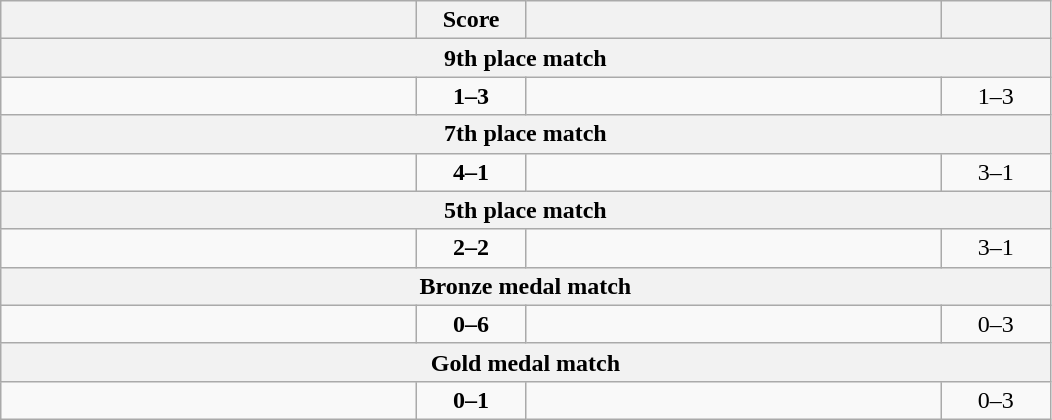<table class="wikitable" style="text-align: center; ">
<tr>
<th align="right" width="270"></th>
<th width="65">Score</th>
<th align="left" width="270"></th>
<th width="65"></th>
</tr>
<tr>
<th colspan="4">9th place match</th>
</tr>
<tr>
<td align="left"></td>
<td><strong>1–3</strong></td>
<td align="left"><strong></strong></td>
<td>1–3 <strong></strong></td>
</tr>
<tr>
<th colspan="4">7th place match</th>
</tr>
<tr>
<td align="left"><strong></strong></td>
<td><strong>4–1</strong></td>
<td align="left"></td>
<td>3–1 <strong></strong></td>
</tr>
<tr>
<th colspan="4">5th place match</th>
</tr>
<tr>
<td align="left"><strong></strong></td>
<td><strong>2–2</strong></td>
<td align="left"></td>
<td>3–1 <strong></strong></td>
</tr>
<tr>
<th colspan="4">Bronze medal match</th>
</tr>
<tr>
<td align="left"></td>
<td><strong>0–6</strong></td>
<td align="left"><strong></strong></td>
<td>0–3 <strong></strong></td>
</tr>
<tr>
<th colspan="4">Gold medal match</th>
</tr>
<tr>
<td align="left"></td>
<td><strong>0–1</strong></td>
<td align="left"><strong></strong></td>
<td>0–3 <strong></strong></td>
</tr>
</table>
